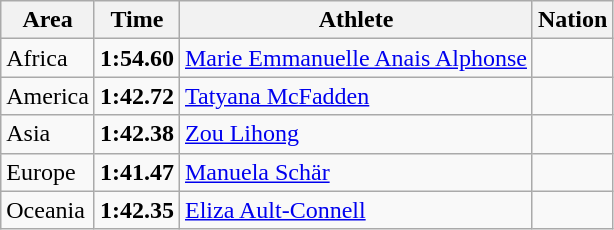<table class="wikitable">
<tr>
<th>Area</th>
<th>Time</th>
<th>Athlete</th>
<th>Nation</th>
</tr>
<tr>
<td>Africa</td>
<td><strong>1:54.60</strong></td>
<td><a href='#'>Marie Emmanuelle Anais Alphonse</a></td>
<td></td>
</tr>
<tr>
<td>America</td>
<td><strong>1:42.72</strong></td>
<td><a href='#'>Tatyana McFadden</a></td>
<td></td>
</tr>
<tr>
<td>Asia</td>
<td><strong>1:42.38</strong></td>
<td><a href='#'>Zou Lihong</a></td>
<td></td>
</tr>
<tr>
<td>Europe</td>
<td><strong>1:41.47</strong> </td>
<td><a href='#'>Manuela Schär</a></td>
<td></td>
</tr>
<tr>
<td>Oceania</td>
<td><strong>1:42.35</strong></td>
<td><a href='#'>Eliza Ault-Connell</a></td>
<td></td>
</tr>
</table>
